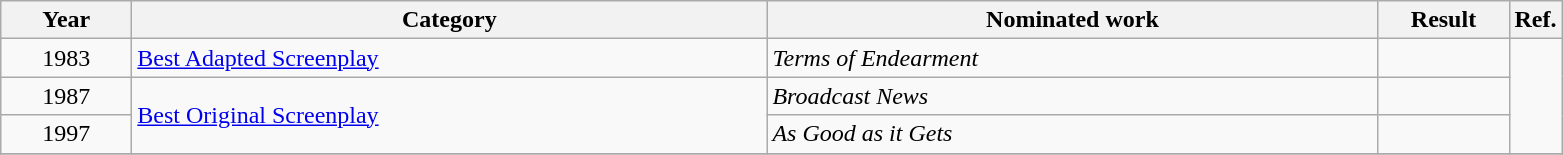<table class=wikitable>
<tr>
<th scope="col" style="width:5em;">Year</th>
<th scope="col" style="width:26em;">Category</th>
<th scope="col" style="width:25em;">Nominated work</th>
<th scope="col" style="width:5em;">Result</th>
<th>Ref.</th>
</tr>
<tr>
<td style="text-align:center;">1983</td>
<td><a href='#'>Best Adapted Screenplay</a></td>
<td><em>Terms of Endearment</em></td>
<td></td>
<td rowspan=3></td>
</tr>
<tr>
<td style="text-align:center;">1987</td>
<td rowspan=2><a href='#'>Best Original Screenplay</a></td>
<td><em>Broadcast News</em></td>
<td></td>
</tr>
<tr>
<td style="text-align:center;">1997</td>
<td><em>As Good as it Gets</em></td>
<td></td>
</tr>
<tr>
</tr>
</table>
